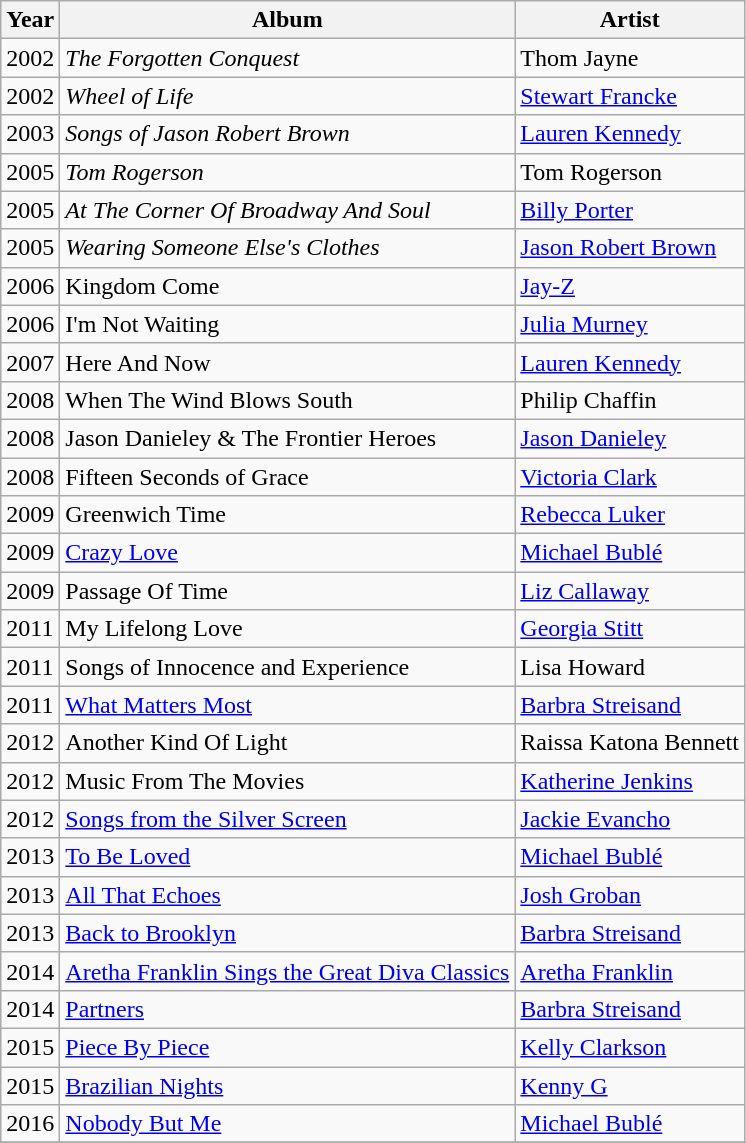<table class="wikitable">
<tr>
<th>Year</th>
<th>Album</th>
<th>Artist</th>
</tr>
<tr>
<td>2002</td>
<td><em>The Forgotten Conquest</em></td>
<td>Thom Jayne</td>
</tr>
<tr>
<td>2002</td>
<td><em>Wheel of Life</em></td>
<td><a href='#'>Stewart Francke</a></td>
</tr>
<tr>
<td>2003</td>
<td><em>Songs of Jason Robert Brown</em></td>
<td><a href='#'>Lauren Kennedy</a></td>
</tr>
<tr>
<td>2005</td>
<td><em>Tom Rogerson</em></td>
<td>Tom Rogerson</td>
</tr>
<tr>
<td>2005</td>
<td><em>At The Corner Of Broadway And Soul</em></td>
<td><a href='#'>Billy Porter</a></td>
</tr>
<tr>
<td>2005</td>
<td><em>Wearing Someone Else's Clothes</em></td>
<td><a href='#'>Jason Robert Brown</a></td>
</tr>
<tr>
<td>2006</td>
<td>Kingdom Come<em></td>
<td><a href='#'>Jay-Z</a></td>
</tr>
<tr>
<td>2006</td>
<td></em>I'm Not Waiting<em></td>
<td><a href='#'>Julia Murney</a></td>
</tr>
<tr>
<td>2007</td>
<td></em>Here And Now<em></td>
<td><a href='#'>Lauren Kennedy</a></td>
</tr>
<tr>
<td>2008</td>
<td></em>When The Wind Blows South<em></td>
<td>Philip Chaffin</td>
</tr>
<tr>
<td>2008</td>
<td></em>Jason Danieley & The Frontier Heroes<em></td>
<td><a href='#'>Jason Danieley</a></td>
</tr>
<tr>
<td>2008</td>
<td></em>Fifteen Seconds of Grace<em></td>
<td><a href='#'>Victoria Clark</a></td>
</tr>
<tr>
<td>2009</td>
<td></em>Greenwich Time<em></td>
<td><a href='#'>Rebecca Luker</a></td>
</tr>
<tr>
<td>2009</td>
<td></em><a href='#'>Crazy Love</a><em></td>
<td><a href='#'>Michael Bublé</a></td>
</tr>
<tr>
<td>2009</td>
<td></em>Passage Of Time<em></td>
<td><a href='#'>Liz Callaway</a></td>
</tr>
<tr>
<td>2011</td>
<td></em>My Lifelong Love<em></td>
<td><a href='#'>Georgia Stitt</a></td>
</tr>
<tr>
<td>2011</td>
<td></em>Songs of Innocence and Experience<em></td>
<td>Lisa Howard</td>
</tr>
<tr>
<td>2011</td>
<td></em><a href='#'>What Matters Most</a><em></td>
<td><a href='#'>Barbra Streisand</a></td>
</tr>
<tr>
<td>2012</td>
<td></em>Another Kind Of Light<em></td>
<td>Raissa Katona Bennett</td>
</tr>
<tr>
<td>2012</td>
<td></em>Music From The Movies<em></td>
<td><a href='#'>Katherine Jenkins</a></td>
</tr>
<tr>
<td>2012</td>
<td></em><a href='#'>Songs from the Silver Screen</a><em></td>
<td><a href='#'>Jackie Evancho</a></td>
</tr>
<tr>
<td>2013</td>
<td></em><a href='#'>To Be Loved</a><em></td>
<td><a href='#'>Michael Bublé</a></td>
</tr>
<tr>
<td>2013</td>
<td></em><a href='#'>All That Echoes</a><em></td>
<td><a href='#'>Josh Groban</a></td>
</tr>
<tr>
<td>2013</td>
<td></em><a href='#'>Back to Brooklyn</a><em></td>
<td><a href='#'>Barbra Streisand</a></td>
</tr>
<tr>
<td>2014</td>
<td></em><a href='#'>Aretha Franklin Sings the Great Diva Classics</a><em></td>
<td><a href='#'>Aretha Franklin</a></td>
</tr>
<tr>
<td>2014</td>
<td></em><a href='#'>Partners</a><em></td>
<td><a href='#'>Barbra Streisand</a></td>
</tr>
<tr>
<td>2015</td>
<td></em><a href='#'>Piece By Piece</a><em></td>
<td><a href='#'>Kelly Clarkson</a></td>
</tr>
<tr>
<td>2015</td>
<td></em><a href='#'>Brazilian Nights</a><em></td>
<td><a href='#'>Kenny G</a></td>
</tr>
<tr>
<td>2016</td>
<td></em><a href='#'>Nobody But Me</a><em></td>
<td><a href='#'>Michael Bublé</a></td>
</tr>
<tr>
</tr>
</table>
